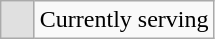<table class="wikitable">
<tr>
<td width="15px" style="background: #e0e0e0;"></td>
<td>Currently serving</td>
</tr>
</table>
